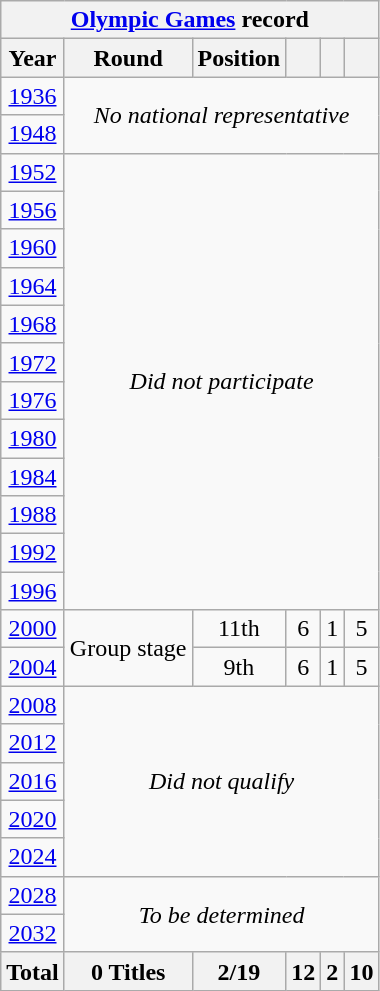<table class="wikitable" style="text-align: center;">
<tr>
<th colspan=10><a href='#'>Olympic Games</a> record</th>
</tr>
<tr>
<th>Year</th>
<th>Round</th>
<th>Position</th>
<th></th>
<th></th>
<th></th>
</tr>
<tr>
<td> <a href='#'>1936</a></td>
<td colspan=6 rowspan=2><em>No national representative</em></td>
</tr>
<tr>
<td> <a href='#'>1948</a></td>
</tr>
<tr>
<td> <a href='#'>1952</a></td>
<td colspan=6 rowspan=12><em>Did not participate</em></td>
</tr>
<tr>
<td> <a href='#'>1956</a></td>
</tr>
<tr>
<td> <a href='#'>1960</a></td>
</tr>
<tr>
<td> <a href='#'>1964</a></td>
</tr>
<tr>
<td> <a href='#'>1968</a></td>
</tr>
<tr>
<td> <a href='#'>1972</a></td>
</tr>
<tr>
<td> <a href='#'>1976</a></td>
</tr>
<tr>
<td> <a href='#'>1980</a></td>
</tr>
<tr>
<td> <a href='#'>1984</a></td>
</tr>
<tr>
<td> <a href='#'>1988</a></td>
</tr>
<tr>
<td> <a href='#'>1992</a></td>
</tr>
<tr>
<td> <a href='#'>1996</a></td>
</tr>
<tr>
<td> <a href='#'>2000</a></td>
<td rowspan=2>Group stage</td>
<td>11th</td>
<td>6</td>
<td>1</td>
<td>5</td>
</tr>
<tr>
<td> <a href='#'>2004</a></td>
<td>9th</td>
<td>6</td>
<td>1</td>
<td>5</td>
</tr>
<tr>
<td> <a href='#'>2008</a></td>
<td colspan=6 rowspan=5><em>Did not qualify</em></td>
</tr>
<tr>
<td> <a href='#'>2012</a></td>
</tr>
<tr>
<td> <a href='#'>2016</a></td>
</tr>
<tr>
<td> <a href='#'>2020</a></td>
</tr>
<tr>
<td> <a href='#'>2024</a></td>
</tr>
<tr>
<td> <a href='#'>2028</a></td>
<td colspan=6 rowspan=2><em>To be determined</em></td>
</tr>
<tr>
<td> <a href='#'>2032</a></td>
</tr>
<tr>
<th>Total</th>
<th>0 Titles</th>
<th>2/19</th>
<th>12</th>
<th>2</th>
<th>10</th>
</tr>
</table>
